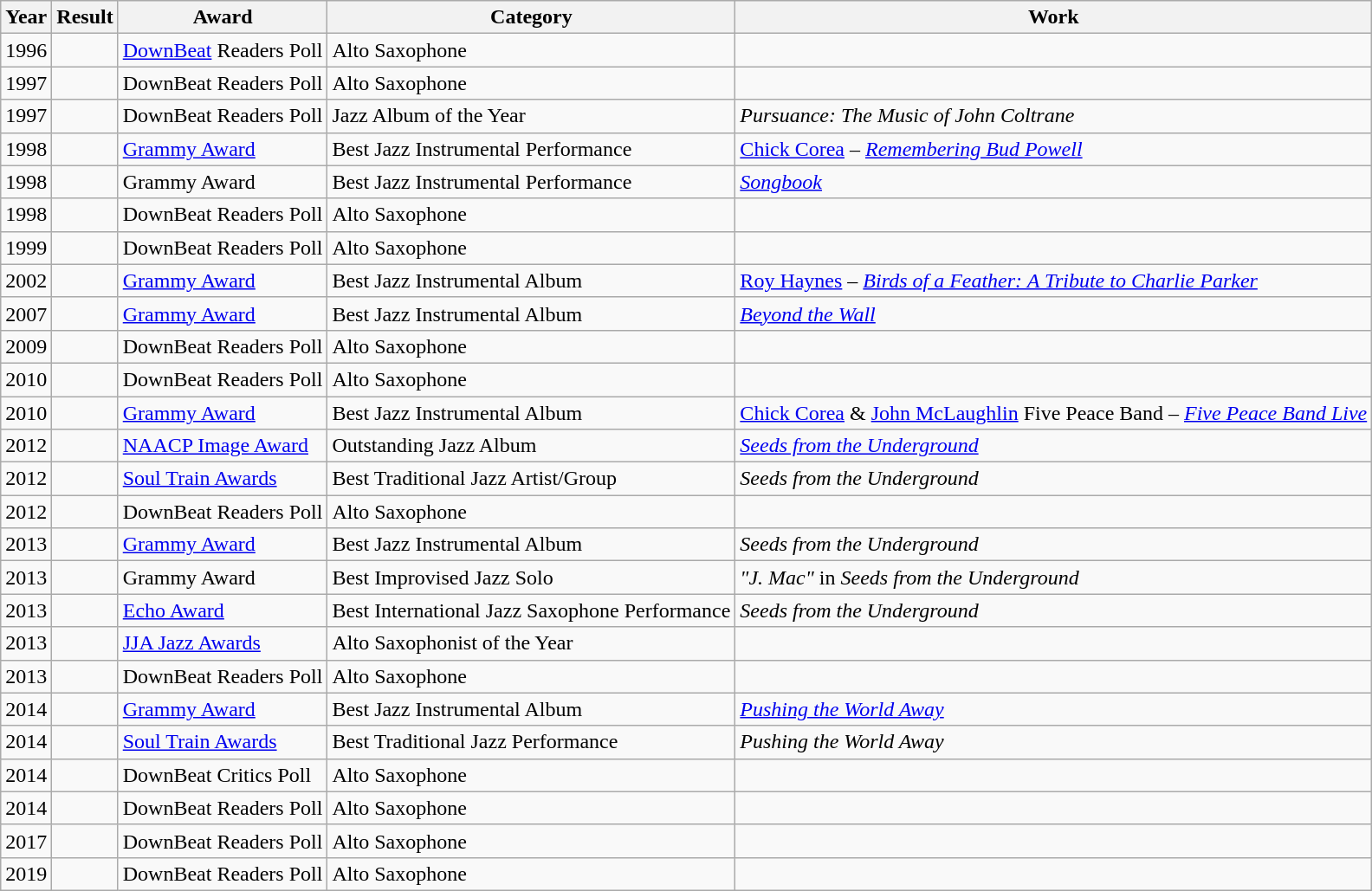<table class="wikitable">
<tr>
<th>Year</th>
<th>Result</th>
<th>Award</th>
<th>Category</th>
<th>Work</th>
</tr>
<tr>
<td>1996</td>
<td></td>
<td><a href='#'>DownBeat</a> Readers Poll</td>
<td>Alto Saxophone</td>
<td></td>
</tr>
<tr>
<td>1997</td>
<td></td>
<td>DownBeat Readers Poll</td>
<td>Alto Saxophone</td>
<td></td>
</tr>
<tr>
<td>1997</td>
<td></td>
<td>DownBeat Readers Poll</td>
<td>Jazz Album of the Year</td>
<td><em>Pursuance: The Music of John Coltrane</em></td>
</tr>
<tr>
<td>1998</td>
<td></td>
<td><a href='#'>Grammy Award</a></td>
<td>Best Jazz Instrumental Performance</td>
<td><a href='#'>Chick Corea</a> – <em><a href='#'>Remembering Bud Powell</a></em></td>
</tr>
<tr>
<td>1998</td>
<td></td>
<td 40th Annual Grammy Awards>Grammy Award</td>
<td>Best Jazz Instrumental Performance</td>
<td><em><a href='#'>Songbook</a></em></td>
</tr>
<tr>
<td>1998</td>
<td></td>
<td>DownBeat Readers Poll</td>
<td>Alto Saxophone</td>
<td></td>
</tr>
<tr>
<td>1999</td>
<td></td>
<td>DownBeat Readers Poll</td>
<td>Alto Saxophone</td>
<td></td>
</tr>
<tr>
<td>2002</td>
<td></td>
<td><a href='#'>Grammy Award</a></td>
<td>Best Jazz Instrumental Album</td>
<td><a href='#'>Roy Haynes</a> – <em><a href='#'>Birds of a Feather: A Tribute to Charlie Parker</a></em></td>
</tr>
<tr>
<td>2007</td>
<td></td>
<td><a href='#'>Grammy Award</a></td>
<td>Best Jazz Instrumental Album</td>
<td><em><a href='#'>Beyond the Wall</a></em></td>
</tr>
<tr>
<td>2009</td>
<td></td>
<td>DownBeat Readers Poll</td>
<td>Alto Saxophone</td>
<td></td>
</tr>
<tr>
<td>2010</td>
<td></td>
<td>DownBeat Readers Poll</td>
<td>Alto Saxophone</td>
<td></td>
</tr>
<tr>
<td>2010</td>
<td></td>
<td><a href='#'>Grammy Award</a></td>
<td>Best Jazz Instrumental Album</td>
<td><a href='#'>Chick Corea</a> & <a href='#'>John McLaughlin</a> Five Peace Band – <em><a href='#'>Five Peace Band Live</a></em></td>
</tr>
<tr>
<td>2012</td>
<td></td>
<td><a href='#'>NAACP Image Award</a></td>
<td>Outstanding Jazz Album</td>
<td><em><a href='#'>Seeds from the Underground</a></em></td>
</tr>
<tr>
<td>2012</td>
<td></td>
<td><a href='#'>Soul Train Awards</a></td>
<td>Best Traditional Jazz Artist/Group</td>
<td><em>Seeds from the Underground</em></td>
</tr>
<tr>
<td>2012</td>
<td></td>
<td>DownBeat Readers Poll</td>
<td>Alto Saxophone</td>
<td></td>
</tr>
<tr>
<td>2013 </td>
<td></td>
<td><a href='#'>Grammy Award</a></td>
<td>Best Jazz Instrumental Album</td>
<td><em>Seeds from the Underground</em></td>
</tr>
<tr>
<td>2013</td>
<td></td>
<td>Grammy Award</td>
<td>Best Improvised Jazz Solo</td>
<td><em>"J. Mac"</em> in <em>Seeds from the Underground</em></td>
</tr>
<tr>
<td>2013 </td>
<td></td>
<td><a href='#'>Echo Award</a></td>
<td>Best International Jazz Saxophone Performance</td>
<td><em>Seeds from the Underground</em></td>
</tr>
<tr>
<td>2013 </td>
<td></td>
<td><a href='#'>JJA Jazz Awards</a></td>
<td>Alto Saxophonist of the Year</td>
<td></td>
</tr>
<tr>
<td>2013</td>
<td></td>
<td>DownBeat Readers Poll</td>
<td>Alto Saxophone</td>
<td></td>
</tr>
<tr>
<td>2014</td>
<td></td>
<td><a href='#'>Grammy Award</a></td>
<td>Best Jazz Instrumental Album</td>
<td><em><a href='#'>Pushing the World Away</a></em></td>
</tr>
<tr>
<td>2014</td>
<td></td>
<td><a href='#'>Soul Train Awards</a></td>
<td>Best Traditional Jazz Performance</td>
<td><em>Pushing the World Away</em></td>
</tr>
<tr>
<td>2014</td>
<td></td>
<td>DownBeat Critics Poll</td>
<td>Alto Saxophone</td>
<td></td>
</tr>
<tr>
<td>2014</td>
<td></td>
<td>DownBeat Readers Poll</td>
<td>Alto Saxophone</td>
<td></td>
</tr>
<tr>
<td>2017</td>
<td></td>
<td>DownBeat Readers Poll</td>
<td>Alto Saxophone</td>
<td></td>
</tr>
<tr>
<td>2019</td>
<td></td>
<td>DownBeat Readers Poll</td>
<td>Alto Saxophone</td>
<td></td>
</tr>
</table>
